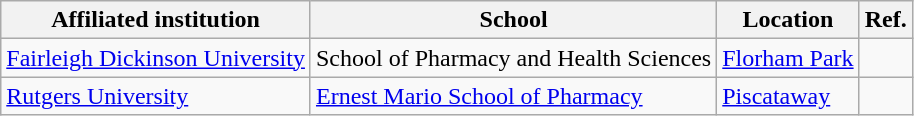<table class="wikitable sortable">
<tr>
<th>Affiliated institution</th>
<th>School</th>
<th>Location</th>
<th>Ref.</th>
</tr>
<tr>
<td><a href='#'>Fairleigh Dickinson University</a></td>
<td>School of Pharmacy and Health Sciences</td>
<td><a href='#'>Florham Park</a></td>
<td></td>
</tr>
<tr>
<td><a href='#'>Rutgers University</a></td>
<td><a href='#'>Ernest Mario School of Pharmacy</a></td>
<td><a href='#'>Piscataway</a></td>
<td></td>
</tr>
</table>
